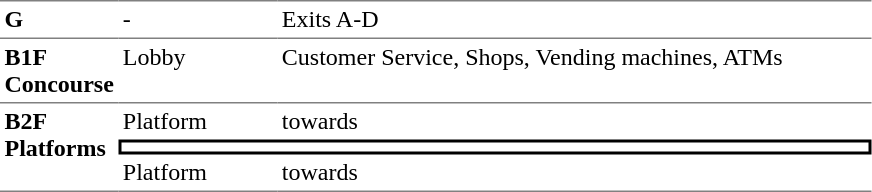<table border=0 cellspacing=0 cellpadding=3>
<tr>
<td style="border-top:solid 1px gray;" width=50 valign=top><strong>G</strong></td>
<td style="border-top:solid 1px gray;" width=100 valign=top>-</td>
<td style="border-top:solid 1px gray;" width=390 valign=top>Exits A-D</td>
</tr>
<tr>
<td style="border-bottom:solid 1px gray; border-top:solid 1px gray;" valign=top width=50><strong>B1F<br>Concourse</strong></td>
<td style="border-bottom:solid 1px gray; border-top:solid 1px gray;" valign=top width=100>Lobby</td>
<td style="border-bottom:solid 1px gray; border-top:solid 1px gray;" valign=top width=390>Customer Service, Shops, Vending machines, ATMs</td>
</tr>
<tr>
<td style="border-bottom:solid 1px gray;" rowspan=3 valign=top><strong>B2F<br>Platforms</strong></td>
<td>Platform</td>
<td>  towards  </td>
</tr>
<tr>
<td style="border-right:solid 2px black;border-left:solid 2px black;border-top:solid 2px black;border-bottom:solid 2px black;text-align:center;" colspan=2></td>
</tr>
<tr>
<td style="border-bottom:solid 1px gray;">Platform</td>
<td style="border-bottom:solid 1px gray;">  towards   </td>
</tr>
</table>
